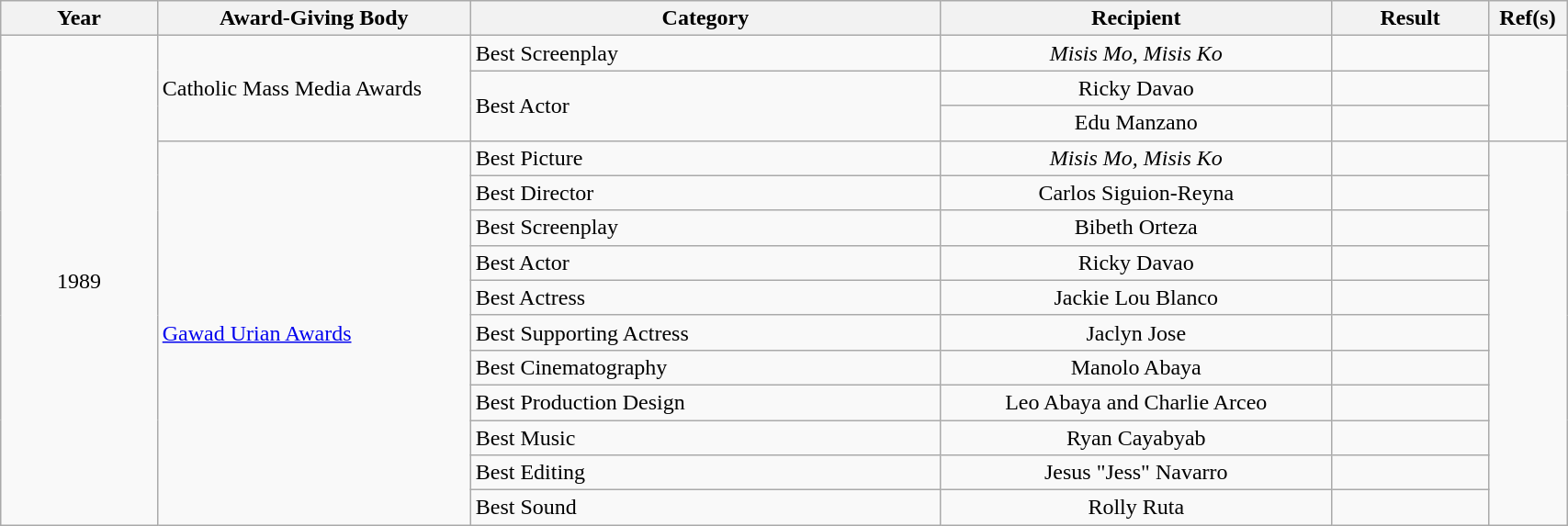<table | width="90%" class="wikitable sortable">
<tr>
<th width="10%">Year</th>
<th width="20%">Award-Giving Body</th>
<th width="30%">Category</th>
<th width="25%">Recipient</th>
<th width="10%">Result</th>
<th width="5%">Ref(s)</th>
</tr>
<tr>
<td rowspan="14" align="center">1989</td>
<td rowspan="3" align="left">Catholic Mass Media Awards</td>
<td align="left">Best Screenplay</td>
<td align="center"><em>Misis Mo, Misis Ko</em></td>
<td></td>
<td rowspan="3" align="left"></td>
</tr>
<tr>
<td rowspan="2" align="left">Best Actor</td>
<td align="center">Ricky Davao</td>
<td></td>
</tr>
<tr>
<td align="center">Edu Manzano</td>
<td></td>
</tr>
<tr>
<td rowspan="11" align="left"><a href='#'>Gawad Urian Awards</a></td>
<td align="left">Best Picture</td>
<td align="center"><em>Misis Mo, Misis Ko</em></td>
<td></td>
<td rowspan="11" align="left"></td>
</tr>
<tr>
<td align="left">Best Director</td>
<td align="center">Carlos Siguion-Reyna</td>
<td></td>
</tr>
<tr>
<td align="left">Best Screenplay</td>
<td align="center">Bibeth Orteza</td>
<td></td>
</tr>
<tr>
<td align="left">Best Actor</td>
<td align="center">Ricky Davao</td>
<td></td>
</tr>
<tr>
<td align="left">Best Actress</td>
<td align="center">Jackie Lou Blanco</td>
<td></td>
</tr>
<tr>
<td align="left">Best Supporting Actress</td>
<td align="center">Jaclyn Jose</td>
<td></td>
</tr>
<tr>
<td align="left">Best Cinematography</td>
<td align="center">Manolo Abaya</td>
<td></td>
</tr>
<tr>
<td align="left">Best Production Design</td>
<td align="center">Leo Abaya and Charlie Arceo</td>
<td></td>
</tr>
<tr>
<td align="left">Best Music</td>
<td align="center">Ryan Cayabyab</td>
<td></td>
</tr>
<tr>
<td align="left">Best Editing</td>
<td align="center">Jesus "Jess" Navarro</td>
<td></td>
</tr>
<tr>
<td align="left">Best Sound</td>
<td align="center">Rolly Ruta</td>
<td></td>
</tr>
</table>
